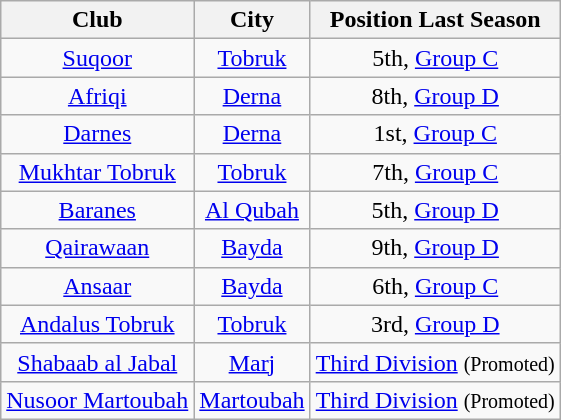<table class="wikitable" style="text-align: center;">
<tr>
<th>Club</th>
<th>City</th>
<th>Position Last Season</th>
</tr>
<tr>
<td><a href='#'>Suqoor</a></td>
<td><a href='#'>Tobruk</a></td>
<td>5th, <a href='#'>Group C</a></td>
</tr>
<tr>
<td><a href='#'>Afriqi</a></td>
<td><a href='#'>Derna</a></td>
<td>8th, <a href='#'>Group D</a></td>
</tr>
<tr>
<td><a href='#'>Darnes</a></td>
<td><a href='#'>Derna</a></td>
<td>1st, <a href='#'>Group C</a></td>
</tr>
<tr>
<td><a href='#'>Mukhtar Tobruk</a></td>
<td><a href='#'>Tobruk</a></td>
<td>7th, <a href='#'>Group C</a></td>
</tr>
<tr>
<td><a href='#'>Baranes</a></td>
<td><a href='#'>Al Qubah</a></td>
<td>5th, <a href='#'>Group D</a></td>
</tr>
<tr>
<td><a href='#'>Qairawaan</a></td>
<td><a href='#'>Bayda</a></td>
<td>9th, <a href='#'>Group D</a></td>
</tr>
<tr>
<td><a href='#'>Ansaar</a></td>
<td><a href='#'>Bayda</a></td>
<td>6th, <a href='#'>Group C</a></td>
</tr>
<tr>
<td><a href='#'>Andalus Tobruk</a></td>
<td><a href='#'>Tobruk</a></td>
<td>3rd, <a href='#'>Group D</a></td>
</tr>
<tr>
<td><a href='#'>Shabaab al Jabal</a></td>
<td><a href='#'>Marj</a></td>
<td><a href='#'>Third Division</a> <small>(Promoted)</small></td>
</tr>
<tr>
<td><a href='#'>Nusoor Martoubah</a></td>
<td><a href='#'>Martoubah</a></td>
<td><a href='#'>Third Division</a> <small>(Promoted)</small></td>
</tr>
</table>
